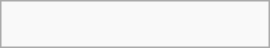<table role="presentation" class="infobox" style="width:180px;">
<tr>
<td style="text-align:center;"><br>











</td>
</tr>
</table>
